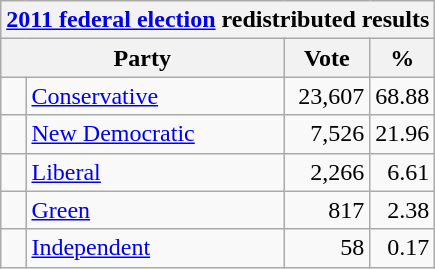<table class="wikitable">
<tr>
<th colspan="4"><a href='#'>2011 federal election</a> redistributed results</th>
</tr>
<tr>
<th bgcolor="#DDDDFF" width="130px" colspan="2">Party</th>
<th bgcolor="#DDDDFF" width="50px">Vote</th>
<th bgcolor="#DDDDFF" width="30px">%</th>
</tr>
<tr>
<td> </td>
<td><a href='#'>Conservative</a></td>
<td align=right>23,607</td>
<td align=right>68.88</td>
</tr>
<tr>
<td> </td>
<td><a href='#'>New Democratic</a></td>
<td align=right>7,526</td>
<td align=right>21.96</td>
</tr>
<tr>
<td> </td>
<td><a href='#'>Liberal</a></td>
<td align=right>2,266</td>
<td align=right>6.61</td>
</tr>
<tr>
<td> </td>
<td><a href='#'>Green</a></td>
<td align=right>817</td>
<td align=right>2.38</td>
</tr>
<tr>
<td> </td>
<td><a href='#'>Independent</a></td>
<td align=right>58</td>
<td align=right>0.17</td>
</tr>
</table>
